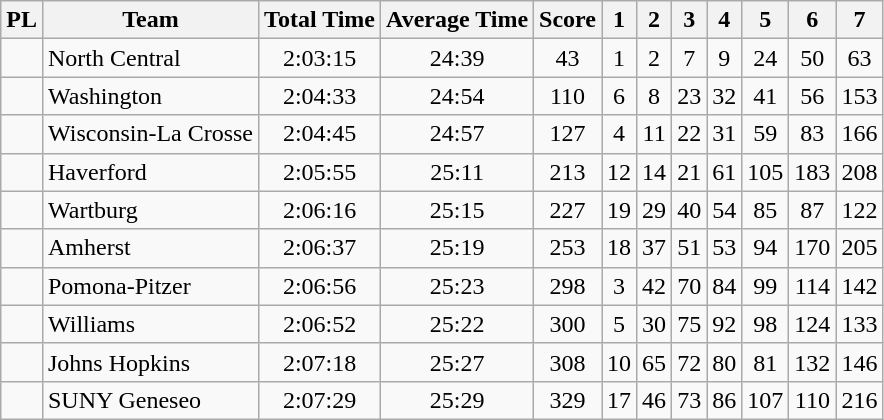<table class="wikitable sortable" style="text-align:center">
<tr>
<th>PL</th>
<th>Team</th>
<th>Total Time</th>
<th>Average Time</th>
<th>Score</th>
<th>1</th>
<th>2</th>
<th>3</th>
<th>4</th>
<th>5</th>
<th>6</th>
<th>7</th>
</tr>
<tr>
<td></td>
<td align=left>North Central</td>
<td>2:03:15</td>
<td>24:39</td>
<td>43</td>
<td>1</td>
<td>2</td>
<td>7</td>
<td>9</td>
<td>24</td>
<td>50</td>
<td>63</td>
</tr>
<tr>
<td></td>
<td align=left>Washington</td>
<td>2:04:33</td>
<td>24:54</td>
<td>110</td>
<td>6</td>
<td>8</td>
<td>23</td>
<td>32</td>
<td>41</td>
<td>56</td>
<td>153</td>
</tr>
<tr>
<td></td>
<td align=left>Wisconsin-La Crosse</td>
<td>2:04:45</td>
<td>24:57</td>
<td>127</td>
<td>4</td>
<td>11</td>
<td>22</td>
<td>31</td>
<td>59</td>
<td>83</td>
<td>166</td>
</tr>
<tr>
<td></td>
<td align=left>Haverford</td>
<td>2:05:55</td>
<td>25:11</td>
<td>213</td>
<td>12</td>
<td>14</td>
<td>21</td>
<td>61</td>
<td>105</td>
<td>183</td>
<td>208</td>
</tr>
<tr>
<td></td>
<td align=left>Wartburg</td>
<td>2:06:16</td>
<td>25:15</td>
<td>227</td>
<td>19</td>
<td>29</td>
<td>40</td>
<td>54</td>
<td>85</td>
<td>87</td>
<td>122</td>
</tr>
<tr>
<td></td>
<td align=left>Amherst</td>
<td>2:06:37</td>
<td>25:19</td>
<td>253</td>
<td>18</td>
<td>37</td>
<td>51</td>
<td>53</td>
<td>94</td>
<td>170</td>
<td>205</td>
</tr>
<tr>
<td></td>
<td align=left>Pomona-Pitzer</td>
<td>2:06:56</td>
<td>25:23</td>
<td>298</td>
<td>3</td>
<td>42</td>
<td>70</td>
<td>84</td>
<td>99</td>
<td>114</td>
<td>142</td>
</tr>
<tr>
<td></td>
<td align=left>Williams</td>
<td>2:06:52</td>
<td>25:22</td>
<td>300</td>
<td>5</td>
<td>30</td>
<td>75</td>
<td>92</td>
<td>98</td>
<td>124</td>
<td>133</td>
</tr>
<tr>
<td></td>
<td align=left>Johns Hopkins</td>
<td>2:07:18</td>
<td>25:27</td>
<td>308</td>
<td>10</td>
<td>65</td>
<td>72</td>
<td>80</td>
<td>81</td>
<td>132</td>
<td>146</td>
</tr>
<tr>
<td></td>
<td align=left>SUNY Geneseo</td>
<td>2:07:29</td>
<td>25:29</td>
<td>329</td>
<td>17</td>
<td>46</td>
<td>73</td>
<td>86</td>
<td>107</td>
<td>110</td>
<td>216</td>
</tr>
</table>
